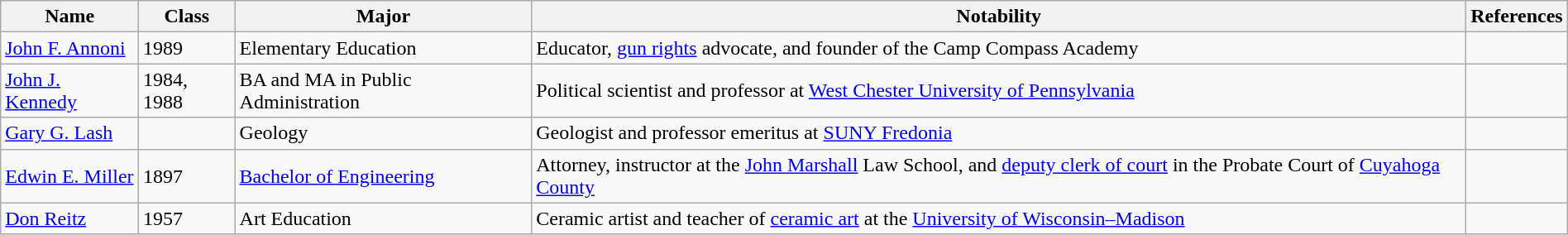<table class="wikitable sortable" style="width:100%;">
<tr>
<th>Name</th>
<th>Class</th>
<th>Major</th>
<th>Notability</th>
<th>References</th>
</tr>
<tr>
<td><a href='#'>John F. Annoni</a></td>
<td>1989</td>
<td>Elementary Education</td>
<td>Educator, <a href='#'>gun rights</a> advocate, and founder of the Camp Compass Academy</td>
<td></td>
</tr>
<tr>
<td><a href='#'>John J. Kennedy</a></td>
<td>1984, 1988</td>
<td>BA and MA in Public Administration</td>
<td>Political scientist and professor at <a href='#'>West Chester University of Pennsylvania</a></td>
<td></td>
</tr>
<tr>
<td><a href='#'>Gary G. Lash</a></td>
<td></td>
<td>Geology</td>
<td>Geologist and professor emeritus at <a href='#'>SUNY Fredonia</a></td>
<td></td>
</tr>
<tr>
<td><a href='#'>Edwin E. Miller</a></td>
<td>1897</td>
<td><a href='#'>Bachelor of Engineering</a></td>
<td>Attorney, instructor at the <a href='#'>John Marshall</a> Law School, and <a href='#'>deputy clerk of court</a> in the Probate Court of <a href='#'>Cuyahoga County</a></td>
<td></td>
</tr>
<tr>
<td><a href='#'>Don Reitz</a></td>
<td>1957</td>
<td>Art Education</td>
<td>Ceramic artist and teacher of <a href='#'>ceramic art</a> at the <a href='#'>University of Wisconsin–Madison</a></td>
<td></td>
</tr>
</table>
